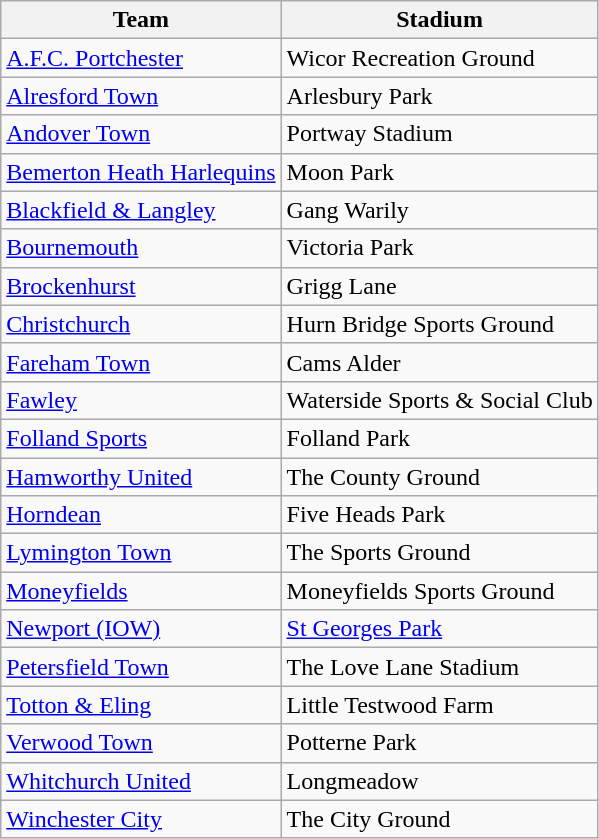<table class="wikitable sortable" style="text-align: left;">
<tr>
<th>Team</th>
<th>Stadium</th>
</tr>
<tr>
<td><a href='#'>A.F.C. Portchester</a></td>
<td>Wicor Recreation Ground</td>
</tr>
<tr>
<td><a href='#'>Alresford Town</a></td>
<td>Arlesbury Park</td>
</tr>
<tr>
<td><a href='#'>Andover Town</a></td>
<td>Portway Stadium</td>
</tr>
<tr>
<td><a href='#'>Bemerton Heath Harlequins</a></td>
<td>Moon Park</td>
</tr>
<tr>
<td><a href='#'>Blackfield & Langley</a></td>
<td>Gang Warily</td>
</tr>
<tr>
<td><a href='#'>Bournemouth</a></td>
<td>Victoria Park</td>
</tr>
<tr>
<td><a href='#'>Brockenhurst</a></td>
<td>Grigg Lane</td>
</tr>
<tr>
<td><a href='#'>Christchurch</a></td>
<td>Hurn Bridge Sports Ground</td>
</tr>
<tr>
<td><a href='#'>Fareham Town</a></td>
<td>Cams Alder</td>
</tr>
<tr>
<td><a href='#'>Fawley</a></td>
<td>Waterside Sports & Social Club</td>
</tr>
<tr>
<td><a href='#'>Folland Sports</a></td>
<td>Folland Park</td>
</tr>
<tr>
<td><a href='#'>Hamworthy United</a></td>
<td>The County Ground</td>
</tr>
<tr>
<td><a href='#'>Horndean</a></td>
<td>Five Heads Park</td>
</tr>
<tr>
<td><a href='#'>Lymington Town</a></td>
<td>The Sports Ground</td>
</tr>
<tr>
<td><a href='#'>Moneyfields</a></td>
<td>Moneyfields Sports Ground</td>
</tr>
<tr>
<td><a href='#'>Newport (IOW)</a></td>
<td><a href='#'>St Georges Park</a></td>
</tr>
<tr>
<td><a href='#'>Petersfield Town</a></td>
<td>The Love Lane Stadium</td>
</tr>
<tr>
<td><a href='#'>Totton & Eling</a></td>
<td>Little Testwood Farm</td>
</tr>
<tr>
<td><a href='#'>Verwood Town</a></td>
<td>Potterne Park</td>
</tr>
<tr>
<td><a href='#'>Whitchurch United</a></td>
<td>Longmeadow</td>
</tr>
<tr>
<td><a href='#'>Winchester City</a></td>
<td>The City Ground</td>
</tr>
</table>
